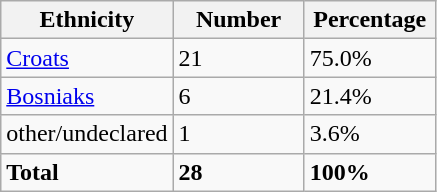<table class="wikitable">
<tr>
<th width="100px">Ethnicity</th>
<th width="80px">Number</th>
<th width="80px">Percentage</th>
</tr>
<tr>
<td><a href='#'>Croats</a></td>
<td>21</td>
<td>75.0%</td>
</tr>
<tr>
<td><a href='#'>Bosniaks</a></td>
<td>6</td>
<td>21.4%</td>
</tr>
<tr>
<td>other/undeclared</td>
<td>1</td>
<td>3.6%</td>
</tr>
<tr>
<td><strong>Total</strong></td>
<td><strong>28</strong></td>
<td><strong>100%</strong></td>
</tr>
</table>
